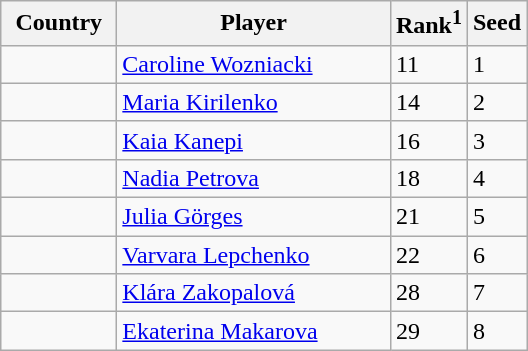<table class="sortable wikitable">
<tr>
<th width="70">Country</th>
<th width="175">Player</th>
<th>Rank<sup>1</sup></th>
<th>Seed</th>
</tr>
<tr>
<td></td>
<td><a href='#'>Caroline Wozniacki</a></td>
<td>11</td>
<td>1</td>
</tr>
<tr>
<td></td>
<td><a href='#'>Maria Kirilenko</a></td>
<td>14</td>
<td>2</td>
</tr>
<tr>
<td></td>
<td><a href='#'>Kaia Kanepi</a></td>
<td>16</td>
<td>3</td>
</tr>
<tr>
<td></td>
<td><a href='#'>Nadia Petrova</a></td>
<td>18</td>
<td>4</td>
</tr>
<tr>
<td></td>
<td><a href='#'>Julia Görges</a></td>
<td>21</td>
<td>5</td>
</tr>
<tr>
<td></td>
<td><a href='#'>Varvara Lepchenko</a></td>
<td>22</td>
<td>6</td>
</tr>
<tr>
<td></td>
<td><a href='#'>Klára Zakopalová</a></td>
<td>28</td>
<td>7</td>
</tr>
<tr>
<td></td>
<td><a href='#'>Ekaterina Makarova</a></td>
<td>29</td>
<td>8</td>
</tr>
</table>
